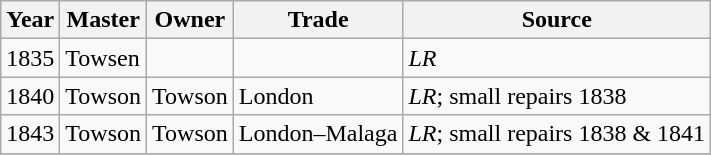<table class="wikitable">
<tr>
<th>Year</th>
<th>Master</th>
<th>Owner</th>
<th>Trade</th>
<th>Source</th>
</tr>
<tr>
<td>1835</td>
<td>Towsen</td>
<td></td>
<td></td>
<td><em>LR</em></td>
</tr>
<tr>
<td>1840</td>
<td>Towson</td>
<td>Towson</td>
<td>London</td>
<td><em>LR</em>; small repairs 1838</td>
</tr>
<tr>
<td>1843</td>
<td>Towson</td>
<td>Towson</td>
<td>London–Malaga</td>
<td><em>LR</em>; small repairs 1838 & 1841</td>
</tr>
<tr>
</tr>
</table>
